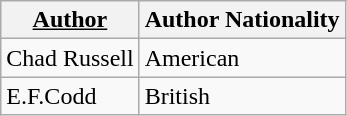<table class="wikitable">
<tr>
<th><u>Author</u></th>
<th>Author Nationality</th>
</tr>
<tr>
<td>Chad Russell</td>
<td>American</td>
</tr>
<tr>
<td>E.F.Codd</td>
<td>British</td>
</tr>
</table>
